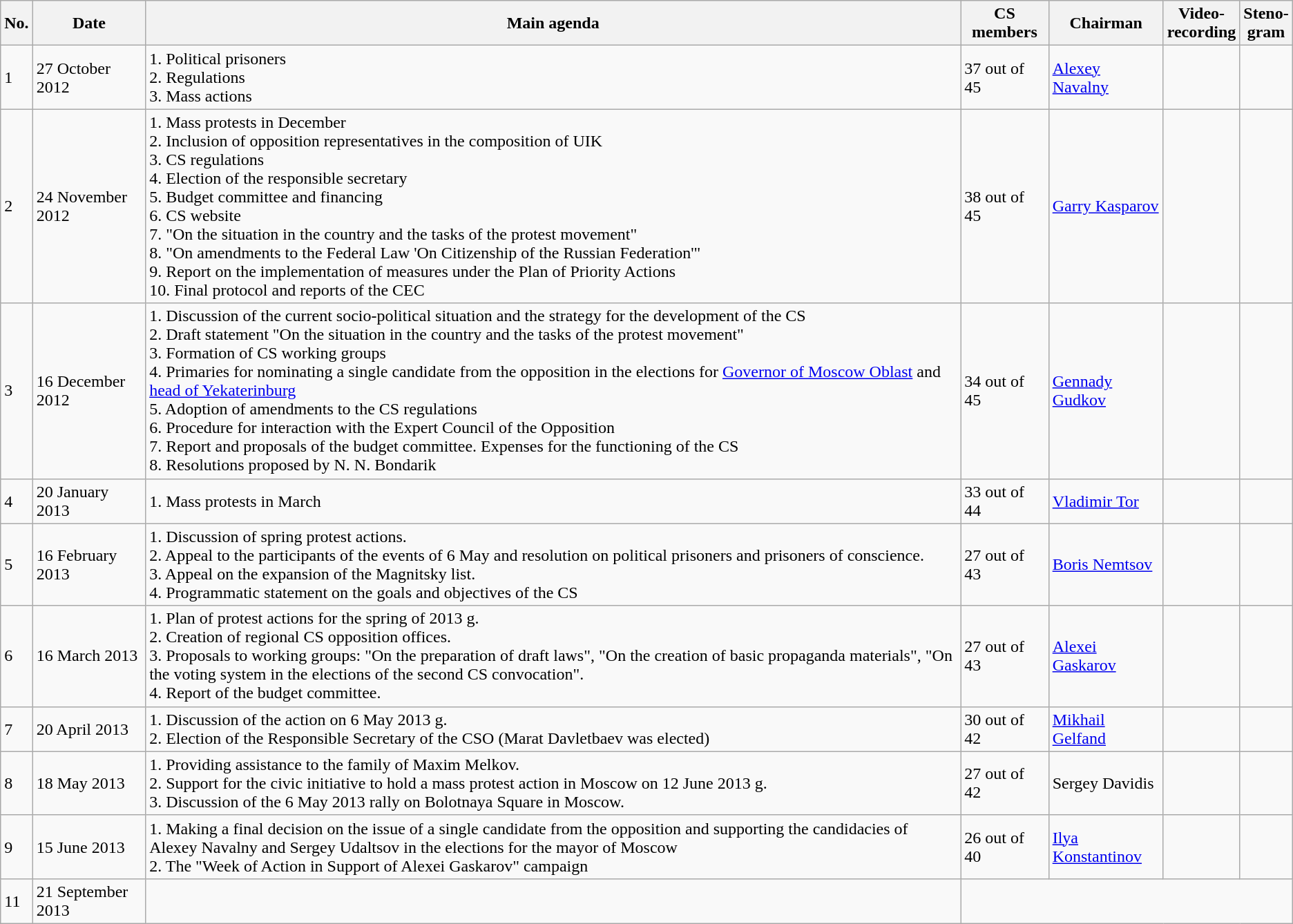<table class="wikitable">
<tr>
<th>No.</th>
<th>Date</th>
<th>Main agenda</th>
<th>CS members</th>
<th>Chairman</th>
<th>Video-<br>recording</th>
<th>Steno-<br>gram</th>
</tr>
<tr>
<td>1</td>
<td>27 October 2012</td>
<td>1. Political prisoners <br>2. Regulations <br>3. Mass actions</td>
<td>37 out of 45</td>
<td><a href='#'>Alexey Navalny</a></td>
<td></td>
<td></td>
</tr>
<tr>
<td>2</td>
<td>24 November 2012</td>
<td>1. Mass protests in December<br>2. Inclusion of opposition representatives in the composition of UIK<br>3. CS regulations<br>4. Election of the responsible secretary<br>5. Budget committee and financing<br>6. CS website<br>7. "On the situation in the country and the tasks of the protest movement"<br>8. "On amendments to the Federal Law 'On Citizenship of the Russian Federation'"<br>9. Report on the implementation of measures under the Plan of Priority Actions<br>10. Final protocol and reports of the CEC <br></td>
<td>38 out of 45</td>
<td><a href='#'>Garry Kasparov</a></td>
<td></td>
<td></td>
</tr>
<tr>
<td>3</td>
<td>16 December 2012</td>
<td>1. Discussion of the current socio-political situation and the strategy for the development of the CS<br>2. Draft statement "On the situation in the country and the tasks of the protest movement"<br>3. Formation of CS working groups<br>4. Primaries for nominating a single candidate from the opposition in the elections for <a href='#'>Governor of Moscow Oblast</a> and <a href='#'>head of Yekaterinburg</a><br>5. Adoption of amendments to the CS regulations<br>6. Procedure for interaction with the Expert Council of the Opposition<br>7. Report and proposals of the budget committee. Expenses for the functioning of the CS<br>8. Resolutions proposed by N. N. Bondarik</td>
<td>34 out of 45</td>
<td><a href='#'>Gennady Gudkov</a></td>
<td></td>
<td></td>
</tr>
<tr>
<td>4</td>
<td>20 January 2013<br></td>
<td>1. Mass protests in March</td>
<td>33 out of 44</td>
<td><a href='#'>Vladimir Tor</a></td>
<td></td>
<td></td>
</tr>
<tr>
<td>5</td>
<td>16 February 2013</td>
<td>1. Discussion of spring protest actions.<br>2. Appeal to the participants of the events of 6 May and resolution on political prisoners and prisoners of conscience.<br>3. Appeal on the expansion of the Magnitsky list.<br>4. Programmatic statement on the goals and objectives of the CS</td>
<td>27 out of 43</td>
<td><a href='#'>Boris Nemtsov</a></td>
<td></td>
<td></td>
</tr>
<tr>
<td>6</td>
<td>16 March 2013</td>
<td>1. Plan of protest actions for the spring of 2013 g.<br>2. Creation of regional CS opposition offices.<br>3. Proposals to working groups: "On the preparation of draft laws", "On the creation of basic propaganda materials", "On the voting system in the elections of the second CS convocation".<br>4. Report of the budget committee.</td>
<td>27 out of 43</td>
<td><a href='#'>Alexei Gaskarov</a></td>
<td></td>
<td></td>
</tr>
<tr>
<td>7</td>
<td>20 April 2013</td>
<td>1. Discussion of the action on 6 May 2013 g.<br>2. Election of the Responsible Secretary of the CSO (Marat Davletbaev was elected)</td>
<td>30 out of 42</td>
<td><a href='#'>Mikhail Gelfand</a></td>
<td></td>
<td></td>
</tr>
<tr>
<td>8</td>
<td>18 May 2013</td>
<td>1. Providing assistance to the family of Maxim Melkov.<br>2. Support for the civic initiative to hold a mass protest action in Moscow on 12 June 2013 g.<br>3. Discussion of the 6 May 2013 rally on Bolotnaya Square in Moscow.</td>
<td>27 out of 42</td>
<td>Sergey Davidis</td>
<td></td>
<td></td>
</tr>
<tr>
<td>9</td>
<td>15 June 2013</td>
<td>1. Making a final decision on the issue of a single candidate from the opposition and supporting the candidacies of Alexey Navalny and Sergey Udaltsov in the elections for the mayor of Moscow <br>2. The "Week of Action in Support of Alexei Gaskarov" campaign</td>
<td>26 out of 40</td>
<td><a href='#'>Ilya Konstantinov</a></td>
<td></td>
<td></td>
</tr>
<tr>
<td>11</td>
<td>21 September 2013</td>
<td></td>
</tr>
</table>
